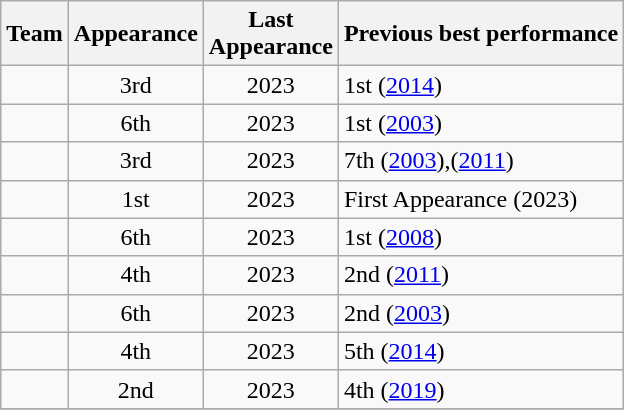<table class="wikitable sortable">
<tr>
<th>Team</th>
<th>Appearance</th>
<th>Last<br>Appearance</th>
<th>Previous best performance</th>
</tr>
<tr>
<td></td>
<td align=center>3rd</td>
<td align=center>2023</td>
<td>1st (<a href='#'>2014</a>)</td>
</tr>
<tr>
<td></td>
<td align=center>6th</td>
<td align=center>2023</td>
<td>1st (<a href='#'>2003</a>)</td>
</tr>
<tr>
<td></td>
<td align=center>3rd</td>
<td align=center>2023</td>
<td>7th (<a href='#'>2003</a>),(<a href='#'>2011</a>)</td>
</tr>
<tr>
<td></td>
<td align=center>1st</td>
<td align=center>2023</td>
<td>First Appearance (2023)</td>
</tr>
<tr>
<td></td>
<td align=center>6th</td>
<td align=center>2023</td>
<td>1st (<a href='#'>2008</a>)</td>
</tr>
<tr>
<td></td>
<td align=center>4th</td>
<td align=center>2023</td>
<td>2nd (<a href='#'>2011</a>)</td>
</tr>
<tr>
<td></td>
<td align=center>6th</td>
<td align=center>2023</td>
<td>2nd (<a href='#'>2003</a>)</td>
</tr>
<tr>
<td></td>
<td align=center>4th</td>
<td align=center>2023</td>
<td>5th (<a href='#'>2014</a>)</td>
</tr>
<tr>
<td></td>
<td align=center>2nd</td>
<td align=center>2023</td>
<td>4th (<a href='#'>2019</a>)</td>
</tr>
<tr>
</tr>
</table>
